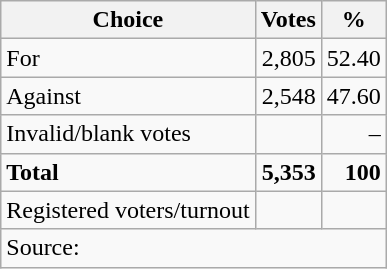<table class=wikitable style=text-align:right>
<tr>
<th>Choice</th>
<th>Votes</th>
<th>%</th>
</tr>
<tr>
<td align=left>For</td>
<td>2,805</td>
<td>52.40</td>
</tr>
<tr>
<td align=left>Against</td>
<td>2,548</td>
<td>47.60</td>
</tr>
<tr>
<td align=left>Invalid/blank votes</td>
<td></td>
<td>–</td>
</tr>
<tr>
<td align=left><strong>Total</strong></td>
<td><strong>5,353</strong></td>
<td><strong>100</strong></td>
</tr>
<tr>
<td align=left>Registered voters/turnout</td>
<td></td>
<td></td>
</tr>
<tr>
<td align=left colspan=3>Source: </td>
</tr>
</table>
